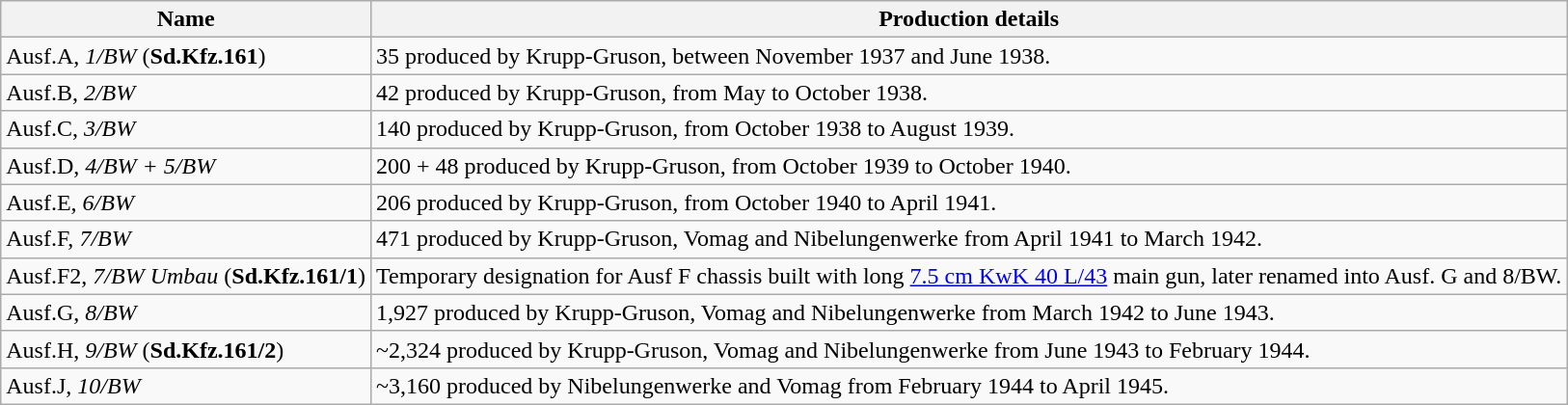<table class="wikitable">
<tr>
<th>Name</th>
<th>Production details</th>
</tr>
<tr>
<td>Ausf.A, <em>1/BW</em> (<strong>Sd.Kfz.161</strong>)</td>
<td>35 produced by Krupp-Gruson, between November 1937 and June 1938.</td>
</tr>
<tr>
<td>Ausf.B, <em>2/BW</em></td>
<td>42 produced by Krupp-Gruson, from May to October 1938.</td>
</tr>
<tr>
<td>Ausf.C, <em>3/BW</em></td>
<td>140 produced by Krupp-Gruson, from October 1938 to August 1939.</td>
</tr>
<tr>
<td>Ausf.D, <em>4/BW + 5/BW</em></td>
<td>200 + 48 produced by Krupp-Gruson, from October 1939 to October 1940.</td>
</tr>
<tr>
<td>Ausf.E, <em>6/BW</em></td>
<td>206 produced by Krupp-Gruson, from October 1940 to April 1941.</td>
</tr>
<tr>
<td>Ausf.F, <em>7/BW</em></td>
<td>471 produced by Krupp-Gruson, Vomag and Nibelungenwerke from April 1941 to March 1942.</td>
</tr>
<tr>
<td>Ausf.F2, <em>7/BW Umbau</em> (<strong>Sd.Kfz.161/1</strong>)</td>
<td>Temporary designation for Ausf F chassis built with long <a href='#'>7.5 cm KwK 40 L/43</a> main gun, later renamed into Ausf. G and 8/BW.</td>
</tr>
<tr>
<td>Ausf.G, <em>8/BW</em></td>
<td>1,927 produced by Krupp-Gruson, Vomag and Nibelungenwerke from March 1942 to June 1943.</td>
</tr>
<tr>
<td>Ausf.H, <em>9/BW</em> (<strong>Sd.Kfz.161/2</strong>)</td>
<td>~2,324 produced by Krupp-Gruson, Vomag and Nibelungenwerke from June 1943 to February 1944.</td>
</tr>
<tr>
<td>Ausf.J, <em>10/BW</em></td>
<td>~3,160 produced by Nibelungenwerke and Vomag from February 1944 to April 1945.</td>
</tr>
</table>
